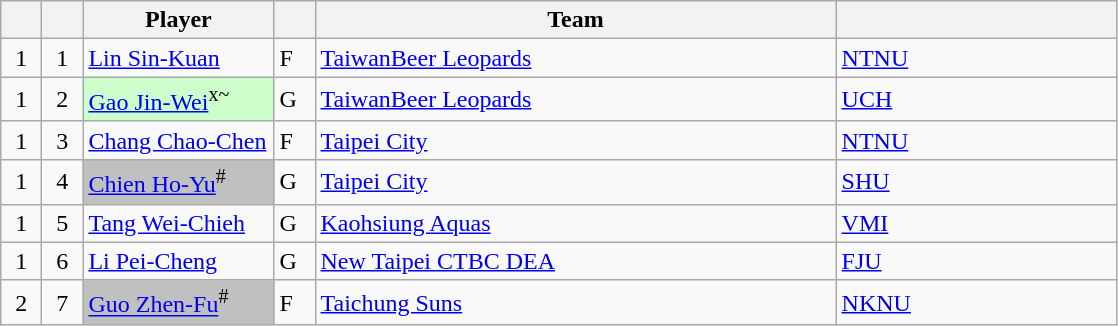<table class="wikitable sortable plainrowheaders" style="text-align:left">
<tr>
<th style="width:20px;"></th>
<th style="width:20px;"></th>
<th style="width:120px;">Player</th>
<th style="width:20px;"></th>
<th style="width:340px;">Team</th>
<th style="width:180px;"></th>
</tr>
<tr>
<td style="text-align:center">1</td>
<td style="text-align:center">1</td>
<td><a href='#'>Lin Sin-Kuan</a></td>
<td>F</td>
<td><a href='#'>TaiwanBeer Leopards</a></td>
<td><a href='#'>NTNU</a> </td>
</tr>
<tr>
<td style="text-align:center">1</td>
<td style="text-align:center">2</td>
<td bgcolor="#CCFFCC"><a href='#'>Gao Jin-Wei</a><sup>x~</sup></td>
<td>G</td>
<td><a href='#'>TaiwanBeer Leopards</a> </td>
<td><a href='#'>UCH</a> </td>
</tr>
<tr>
<td style="text-align:center">1</td>
<td style="text-align:center">3</td>
<td><a href='#'>Chang Chao-Chen</a></td>
<td>F</td>
<td><a href='#'>Taipei City</a> </td>
<td><a href='#'>NTNU</a> </td>
</tr>
<tr>
<td style="text-align:center">1</td>
<td style="text-align:center">4</td>
<td bgcolor="#C0C0C0"><a href='#'>Chien Ho-Yu</a><sup>#</sup></td>
<td>G</td>
<td><a href='#'>Taipei City</a> </td>
<td><a href='#'>SHU</a> </td>
</tr>
<tr>
<td style="text-align:center">1</td>
<td style="text-align:center">5</td>
<td><a href='#'>Tang Wei-Chieh</a></td>
<td>G</td>
<td><a href='#'>Kaohsiung Aquas</a></td>
<td><a href='#'>VMI</a> </td>
</tr>
<tr>
<td style="text-align:center">1</td>
<td style="text-align:center">6</td>
<td><a href='#'>Li Pei-Cheng</a></td>
<td>G</td>
<td><a href='#'>New Taipei CTBC DEA</a></td>
<td><a href='#'>FJU</a> </td>
</tr>
<tr>
<td style="text-align:center">2</td>
<td style="text-align:center">7</td>
<td bgcolor="#C0C0C0"><a href='#'>Guo Zhen-Fu</a><sup>#</sup></td>
<td>F</td>
<td><a href='#'>Taichung Suns</a> </td>
<td><a href='#'>NKNU</a> </td>
</tr>
</table>
